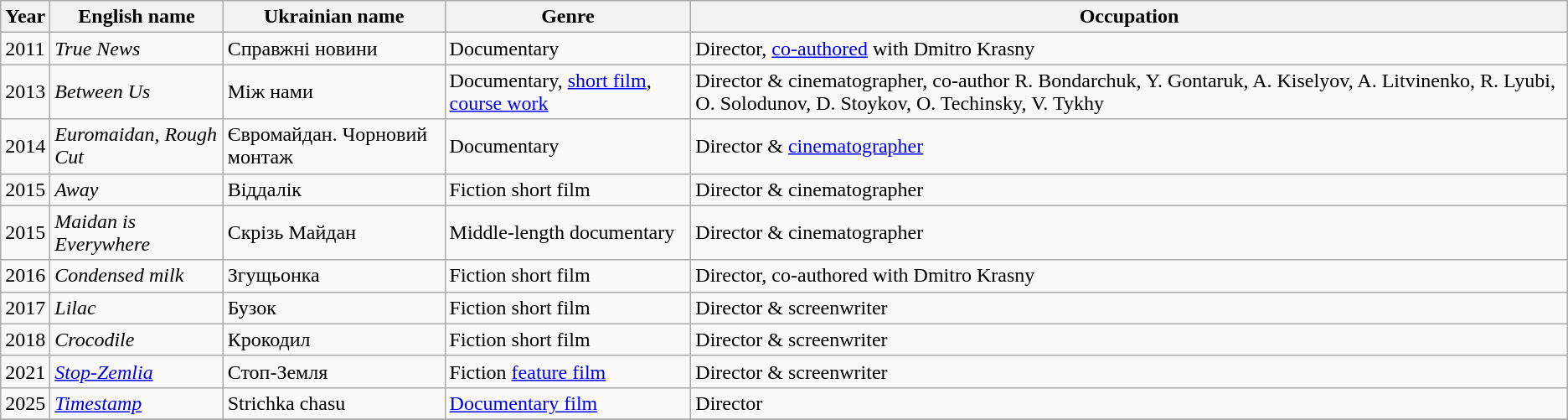<table class="wikitable">
<tr>
<th>Year</th>
<th>English name</th>
<th>Ukrainian name</th>
<th>Genre</th>
<th>Occupation</th>
</tr>
<tr>
<td>2011</td>
<td><em>True News</em></td>
<td>Справжні новини</td>
<td>Documentary</td>
<td>Director, <a href='#'>co-authored</a> with Dmitro Krasny</td>
</tr>
<tr>
<td>2013</td>
<td><em>Between Us</em></td>
<td>Між нами</td>
<td>Documentary, <a href='#'>short film</a>, <a href='#'>course work</a></td>
<td>Director & cinematographer, co-author R. Bondarchuk, Y. Gontaruk, A. Kiselyov, A. Litvinenko, R. Lyubi, O. Solodunov, D. Stoykov, O. Techinsky, V. Tykhy</td>
</tr>
<tr>
<td>2014</td>
<td><em>Euromaidan, Rough Cut</em></td>
<td>Євромайдан. Чорновий монтаж</td>
<td>Documentary</td>
<td>Director & <a href='#'>cinematographer</a></td>
</tr>
<tr>
<td>2015</td>
<td><em>Away</em></td>
<td>Віддалік</td>
<td>Fiction short film</td>
<td>Director & cinematographer</td>
</tr>
<tr>
<td>2015</td>
<td><em>Maidan is Everywhere</em></td>
<td>Скрізь Майдан</td>
<td>Middle-length documentary</td>
<td>Director & cinematographer</td>
</tr>
<tr>
<td>2016</td>
<td><em>Condensed milk</em></td>
<td>Згущьонка</td>
<td>Fiction short film</td>
<td>Director, co-authored with Dmitro Krasny</td>
</tr>
<tr>
<td>2017</td>
<td><em>Lilac</em></td>
<td>Бузок</td>
<td>Fiction short film</td>
<td>Director & screenwriter</td>
</tr>
<tr>
<td>2018</td>
<td><em>Crocodile</em></td>
<td>Крокодил</td>
<td>Fiction short film</td>
<td>Director & screenwriter</td>
</tr>
<tr>
<td>2021</td>
<td><em><a href='#'>Stop-Zemlia</a></em></td>
<td>Стоп-Земля</td>
<td>Fiction <a href='#'>feature film</a></td>
<td>Director & screenwriter</td>
</tr>
<tr>
<td>2025</td>
<td><em><a href='#'>Timestamp</a></em></td>
<td>Strichka chasu</td>
<td><a href='#'>Documentary film</a></td>
<td>Director</td>
</tr>
<tr>
</tr>
</table>
